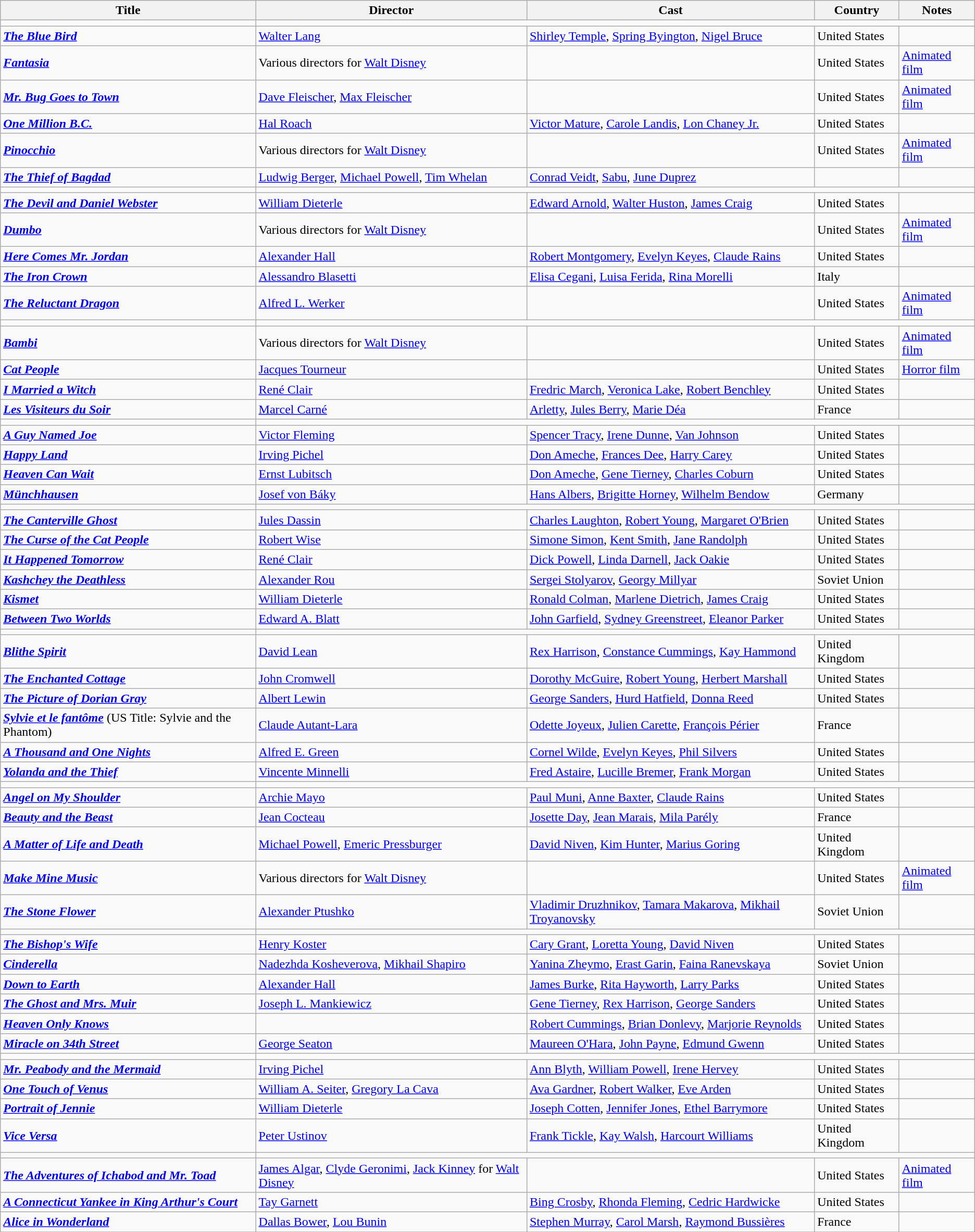<table class="wikitable">
<tr>
<th>Title</th>
<th>Director</th>
<th>Cast</th>
<th>Country</th>
<th>Notes</th>
</tr>
<tr>
<td><strong><a href='#'></a></strong></td>
</tr>
<tr>
<td><strong><em><a href='#'>The Blue Bird</a></em></strong></td>
<td><a href='#'>Walter Lang</a></td>
<td><a href='#'>Shirley Temple</a>, <a href='#'>Spring Byington</a>, <a href='#'>Nigel Bruce</a></td>
<td>United States</td>
<td></td>
</tr>
<tr>
<td><strong><em><a href='#'>Fantasia</a></em></strong></td>
<td>Various directors for <a href='#'>Walt Disney</a></td>
<td></td>
<td>United States</td>
<td><a href='#'>Animated film</a></td>
</tr>
<tr>
<td><strong><em><a href='#'>Mr. Bug Goes to Town</a></em></strong></td>
<td><a href='#'>Dave Fleischer</a>, <a href='#'>Max Fleischer</a></td>
<td></td>
<td>United States</td>
<td><a href='#'>Animated film</a></td>
</tr>
<tr>
<td><strong><em><a href='#'>One Million B.C.</a></em></strong></td>
<td><a href='#'>Hal Roach</a></td>
<td><a href='#'>Victor Mature</a>, <a href='#'>Carole Landis</a>, <a href='#'>Lon Chaney Jr.</a></td>
<td>United States</td>
<td></td>
</tr>
<tr>
<td><strong><em><a href='#'>Pinocchio</a></em></strong></td>
<td>Various directors for <a href='#'>Walt Disney</a></td>
<td></td>
<td>United States</td>
<td><a href='#'>Animated film</a></td>
</tr>
<tr>
<td><strong><em><a href='#'>The Thief of Bagdad</a></em></strong></td>
<td><a href='#'>Ludwig Berger</a>, <a href='#'>Michael Powell</a>, <a href='#'>Tim Whelan</a></td>
<td><a href='#'>Conrad Veidt</a>, <a href='#'>Sabu</a>, <a href='#'>June Duprez</a></td>
<td></td>
<td></td>
</tr>
<tr>
<td><strong><a href='#'></a></strong></td>
</tr>
<tr>
<td><strong><em><a href='#'>The Devil and Daniel Webster</a></em></strong></td>
<td><a href='#'>William Dieterle</a></td>
<td><a href='#'>Edward Arnold</a>, <a href='#'>Walter Huston</a>, <a href='#'>James Craig</a></td>
<td>United States</td>
<td></td>
</tr>
<tr>
<td><strong><em><a href='#'>Dumbo</a></em></strong></td>
<td>Various directors for <a href='#'>Walt Disney</a></td>
<td></td>
<td>United States</td>
<td><a href='#'>Animated film</a></td>
</tr>
<tr>
<td><strong><em><a href='#'>Here Comes Mr. Jordan</a></em></strong></td>
<td><a href='#'>Alexander Hall</a></td>
<td><a href='#'>Robert Montgomery</a>, <a href='#'>Evelyn Keyes</a>, <a href='#'>Claude Rains</a></td>
<td>United States</td>
<td></td>
</tr>
<tr>
<td><strong><em><a href='#'>The Iron Crown</a></em></strong></td>
<td><a href='#'>Alessandro Blasetti</a></td>
<td><a href='#'>Elisa Cegani</a>, <a href='#'>Luisa Ferida</a>, <a href='#'>Rina Morelli</a></td>
<td>Italy</td>
<td></td>
</tr>
<tr>
<td><strong><em><a href='#'>The Reluctant Dragon</a></em></strong></td>
<td><a href='#'>Alfred L. Werker</a></td>
<td></td>
<td>United States</td>
<td><a href='#'>Animated film</a></td>
</tr>
<tr>
<td><strong><a href='#'></a></strong></td>
</tr>
<tr>
<td><strong><em><a href='#'>Bambi</a></em></strong></td>
<td>Various directors for <a href='#'>Walt Disney</a></td>
<td></td>
<td>United States</td>
<td><a href='#'>Animated film</a></td>
</tr>
<tr>
<td><strong><em><a href='#'>Cat People</a></em></strong></td>
<td><a href='#'>Jacques Tourneur</a></td>
<td></td>
<td>United States</td>
<td><a href='#'>Horror film</a></td>
</tr>
<tr>
<td><strong><em><a href='#'>I Married a Witch</a></em></strong></td>
<td><a href='#'>René Clair</a></td>
<td><a href='#'>Fredric March</a>, <a href='#'>Veronica Lake</a>, <a href='#'>Robert Benchley</a></td>
<td>United States</td>
<td></td>
</tr>
<tr>
<td><strong><em><a href='#'>Les Visiteurs du Soir</a></em></strong></td>
<td><a href='#'>Marcel Carné</a></td>
<td><a href='#'>Arletty</a>, <a href='#'>Jules Berry</a>, <a href='#'>Marie Déa</a></td>
<td>France</td>
<td></td>
</tr>
<tr>
<td><strong><a href='#'></a></strong></td>
</tr>
<tr>
<td><strong><em><a href='#'>A Guy Named Joe</a></em></strong></td>
<td><a href='#'>Victor Fleming</a></td>
<td><a href='#'>Spencer Tracy</a>, <a href='#'>Irene Dunne</a>, <a href='#'>Van Johnson</a></td>
<td>United States</td>
<td></td>
</tr>
<tr>
<td><strong><em><a href='#'>Happy Land</a></em></strong></td>
<td><a href='#'>Irving Pichel</a></td>
<td><a href='#'>Don Ameche</a>, <a href='#'>Frances Dee</a>, <a href='#'>Harry Carey</a></td>
<td>United States</td>
<td></td>
</tr>
<tr>
<td><strong><em><a href='#'>Heaven Can Wait</a></em></strong></td>
<td><a href='#'>Ernst Lubitsch</a></td>
<td><a href='#'>Don Ameche</a>, <a href='#'>Gene Tierney</a>, <a href='#'>Charles Coburn</a></td>
<td>United States</td>
<td></td>
</tr>
<tr>
<td><strong><em><a href='#'>Münchhausen</a></em></strong></td>
<td><a href='#'>Josef von Báky</a></td>
<td><a href='#'>Hans Albers</a>, <a href='#'>Brigitte Horney</a>, <a href='#'>Wilhelm Bendow</a></td>
<td>Germany</td>
<td></td>
</tr>
<tr>
<td><strong><a href='#'></a></strong></td>
</tr>
<tr>
<td><strong><em><a href='#'>The Canterville Ghost</a></em></strong></td>
<td><a href='#'>Jules Dassin</a></td>
<td><a href='#'>Charles Laughton</a>, <a href='#'>Robert Young</a>, <a href='#'>Margaret O'Brien</a></td>
<td>United States</td>
<td></td>
</tr>
<tr>
<td><strong><em><a href='#'>The Curse of the Cat People</a></em></strong></td>
<td><a href='#'>Robert Wise</a></td>
<td><a href='#'>Simone Simon</a>, <a href='#'>Kent Smith</a>, <a href='#'>Jane Randolph</a></td>
<td>United States</td>
<td></td>
</tr>
<tr>
<td><strong><em><a href='#'>It Happened Tomorrow</a></em></strong></td>
<td><a href='#'>René Clair</a></td>
<td><a href='#'>Dick Powell</a>, <a href='#'>Linda Darnell</a>, <a href='#'>Jack Oakie</a></td>
<td>United States</td>
<td></td>
</tr>
<tr>
<td><strong><em><a href='#'>Kashchey the Deathless</a></em></strong></td>
<td><a href='#'>Alexander Rou</a></td>
<td><a href='#'>Sergei Stolyarov</a>, <a href='#'>Georgy Millyar</a></td>
<td>Soviet Union</td>
<td></td>
</tr>
<tr>
<td><strong><em><a href='#'>Kismet</a></em></strong></td>
<td><a href='#'>William Dieterle</a></td>
<td><a href='#'>Ronald Colman</a>, <a href='#'>Marlene Dietrich</a>, <a href='#'>James Craig</a></td>
<td>United States</td>
<td></td>
</tr>
<tr>
<td><strong><em><a href='#'>Between Two Worlds</a></em></strong></td>
<td><a href='#'>Edward A. Blatt</a></td>
<td><a href='#'>John Garfield</a>, <a href='#'>Sydney Greenstreet</a>, <a href='#'>Eleanor Parker</a></td>
<td>United States</td>
<td></td>
</tr>
<tr>
<td><strong><a href='#'></a></strong></td>
</tr>
<tr>
<td><strong><em><a href='#'>Blithe Spirit</a></em></strong></td>
<td><a href='#'>David Lean</a></td>
<td><a href='#'>Rex Harrison</a>, <a href='#'>Constance Cummings</a>, <a href='#'>Kay Hammond</a></td>
<td>United Kingdom</td>
<td></td>
</tr>
<tr>
<td><strong><em><a href='#'>The Enchanted Cottage</a></em></strong></td>
<td><a href='#'>John Cromwell</a></td>
<td><a href='#'>Dorothy McGuire</a>, <a href='#'>Robert Young</a>, <a href='#'>Herbert Marshall</a></td>
<td>United States</td>
<td></td>
</tr>
<tr>
<td><strong><em><a href='#'>The Picture of Dorian Gray</a></em></strong></td>
<td><a href='#'>Albert Lewin</a></td>
<td><a href='#'>George Sanders</a>, <a href='#'>Hurd Hatfield</a>, <a href='#'>Donna Reed</a></td>
<td>United States</td>
<td></td>
</tr>
<tr>
<td><strong><em><a href='#'>Sylvie et le fantôme</a></em></strong> (US Title: Sylvie and the Phantom)</td>
<td><a href='#'>Claude Autant-Lara</a></td>
<td><a href='#'>Odette Joyeux</a>, <a href='#'>Julien Carette</a>, <a href='#'>François Périer</a></td>
<td>France</td>
<td></td>
</tr>
<tr>
<td><strong><em><a href='#'>A Thousand and One Nights</a></em></strong></td>
<td><a href='#'>Alfred E. Green</a></td>
<td><a href='#'>Cornel Wilde</a>, <a href='#'>Evelyn Keyes</a>, <a href='#'>Phil Silvers</a></td>
<td>United States</td>
<td></td>
</tr>
<tr>
<td><strong><em><a href='#'>Yolanda and the Thief</a></em></strong></td>
<td><a href='#'>Vincente Minnelli</a></td>
<td><a href='#'>Fred Astaire</a>, <a href='#'>Lucille Bremer</a>, <a href='#'>Frank Morgan</a></td>
<td>United States</td>
<td></td>
</tr>
<tr>
<td><strong><a href='#'></a></strong></td>
</tr>
<tr>
<td><strong><em><a href='#'>Angel on My Shoulder</a></em></strong></td>
<td><a href='#'>Archie Mayo</a></td>
<td><a href='#'>Paul Muni</a>, <a href='#'>Anne Baxter</a>, <a href='#'>Claude Rains</a></td>
<td>United States</td>
<td></td>
</tr>
<tr>
<td><strong><em><a href='#'>Beauty and the Beast</a></em></strong></td>
<td><a href='#'>Jean Cocteau</a></td>
<td><a href='#'>Josette Day</a>, <a href='#'>Jean Marais</a>, <a href='#'>Mila Parély</a></td>
<td>France</td>
<td></td>
</tr>
<tr>
<td><strong><em><a href='#'>A Matter of Life and Death</a></em></strong></td>
<td><a href='#'>Michael Powell</a>, <a href='#'>Emeric Pressburger</a></td>
<td><a href='#'>David Niven</a>, <a href='#'>Kim Hunter</a>, <a href='#'>Marius Goring</a></td>
<td>United Kingdom</td>
<td></td>
</tr>
<tr>
<td><strong><em><a href='#'>Make Mine Music</a></em></strong></td>
<td>Various directors for <a href='#'>Walt Disney</a></td>
<td></td>
<td>United States</td>
<td><a href='#'>Animated film</a></td>
</tr>
<tr>
<td><strong><em><a href='#'>The Stone Flower</a></em></strong></td>
<td><a href='#'>Alexander Ptushko</a></td>
<td><a href='#'>Vladimir Druzhnikov</a>, <a href='#'>Tamara Makarova</a>, <a href='#'>Mikhail Troyanovsky</a></td>
<td>Soviet Union</td>
<td></td>
</tr>
<tr>
<td><strong><a href='#'></a></strong></td>
</tr>
<tr>
<td><strong><em><a href='#'>The Bishop's Wife</a></em></strong></td>
<td><a href='#'>Henry Koster</a></td>
<td><a href='#'>Cary Grant</a>, <a href='#'>Loretta Young</a>, <a href='#'>David Niven</a></td>
<td>United States</td>
<td></td>
</tr>
<tr>
<td><strong><em><a href='#'>Cinderella</a></em></strong></td>
<td><a href='#'>Nadezhda Kosheverova</a>, <a href='#'>Mikhail Shapiro</a></td>
<td><a href='#'>Yanina Zheymo</a>, <a href='#'>Erast Garin</a>, <a href='#'>Faina Ranevskaya</a></td>
<td>Soviet Union</td>
<td></td>
</tr>
<tr>
<td><strong><em><a href='#'>Down to Earth</a></em></strong></td>
<td><a href='#'>Alexander Hall</a></td>
<td><a href='#'>James Burke</a>, <a href='#'>Rita Hayworth</a>, <a href='#'>Larry Parks</a></td>
<td>United States</td>
<td></td>
</tr>
<tr>
<td><strong><em><a href='#'>The Ghost and Mrs. Muir</a></em></strong></td>
<td><a href='#'>Joseph L. Mankiewicz</a></td>
<td><a href='#'>Gene Tierney</a>, <a href='#'>Rex Harrison</a>, <a href='#'>George Sanders</a></td>
<td>United States</td>
<td></td>
</tr>
<tr>
<td><strong><em><a href='#'>Heaven Only Knows</a></em></strong></td>
<td></td>
<td><a href='#'>Robert Cummings</a>, <a href='#'>Brian Donlevy</a>, <a href='#'>Marjorie Reynolds</a></td>
<td>United States</td>
<td></td>
</tr>
<tr>
<td><strong><em><a href='#'>Miracle on 34th Street</a></em></strong></td>
<td><a href='#'>George Seaton</a></td>
<td><a href='#'>Maureen O'Hara</a>, <a href='#'>John Payne</a>, <a href='#'>Edmund Gwenn</a></td>
<td>United States</td>
<td></td>
</tr>
<tr>
<td><strong><a href='#'></a></strong></td>
</tr>
<tr>
<td><strong><em><a href='#'>Mr. Peabody and the Mermaid</a></em></strong></td>
<td><a href='#'>Irving Pichel</a></td>
<td><a href='#'>Ann Blyth</a>, <a href='#'>William Powell</a>, <a href='#'>Irene Hervey</a></td>
<td>United States</td>
<td></td>
</tr>
<tr>
<td><strong><em><a href='#'>One Touch of Venus</a></em></strong></td>
<td><a href='#'>William A. Seiter</a>, <a href='#'>Gregory La Cava</a></td>
<td><a href='#'>Ava Gardner</a>, <a href='#'>Robert Walker</a>, <a href='#'>Eve Arden</a></td>
<td>United States</td>
<td></td>
</tr>
<tr>
<td><strong><em><a href='#'>Portrait of Jennie</a></em></strong></td>
<td><a href='#'>William Dieterle</a></td>
<td><a href='#'>Joseph Cotten</a>, <a href='#'>Jennifer Jones</a>, <a href='#'>Ethel Barrymore</a></td>
<td>United States</td>
<td></td>
</tr>
<tr>
<td><strong><em><a href='#'>Vice Versa</a></em></strong></td>
<td><a href='#'>Peter Ustinov</a></td>
<td><a href='#'>Frank Tickle</a>, <a href='#'>Kay Walsh</a>, <a href='#'>Harcourt Williams</a></td>
<td>United Kingdom</td>
<td></td>
</tr>
<tr>
<td><strong><a href='#'></a></strong></td>
</tr>
<tr>
<td><strong><em><a href='#'>The Adventures of Ichabod and Mr. Toad</a></em></strong></td>
<td><a href='#'>James Algar</a>, <a href='#'>Clyde Geronimi</a>, <a href='#'>Jack Kinney</a> for <a href='#'>Walt Disney</a></td>
<td></td>
<td>United States</td>
<td><a href='#'>Animated film</a></td>
</tr>
<tr>
<td><strong><em><a href='#'>A Connecticut Yankee in King Arthur's Court</a></em></strong></td>
<td><a href='#'>Tay Garnett</a></td>
<td><a href='#'>Bing Crosby</a>, <a href='#'>Rhonda Fleming</a>, <a href='#'>Cedric Hardwicke</a></td>
<td>United States</td>
<td></td>
</tr>
<tr>
<td><strong><em><a href='#'>Alice in Wonderland</a></em></strong></td>
<td><a href='#'>Dallas Bower</a>, <a href='#'>Lou Bunin</a></td>
<td><a href='#'>Stephen Murray</a>, <a href='#'>Carol Marsh</a>, <a href='#'>Raymond Bussières</a></td>
<td>France</td>
<td></td>
</tr>
<tr>
</tr>
</table>
